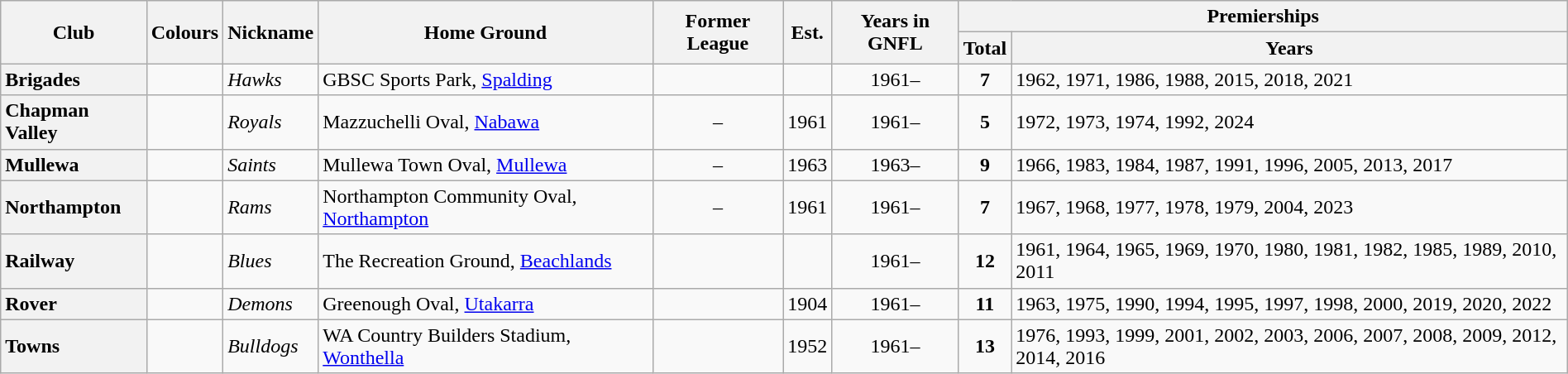<table class="wikitable sortable" style="text-align:center; width:100%">
<tr>
<th rowspan="2">Club</th>
<th rowspan="2">Colours</th>
<th rowspan="2">Nickname</th>
<th rowspan="2">Home Ground</th>
<th rowspan="2">Former League</th>
<th rowspan="2">Est.</th>
<th rowspan="2">Years in GNFL</th>
<th colspan="2">Premierships</th>
</tr>
<tr>
<th>Total</th>
<th>Years</th>
</tr>
<tr>
<th style="text-align:left">Brigades</th>
<td></td>
<td align="left"><em>Hawks</em></td>
<td align="left">GBSC Sports Park, <a href='#'>Spalding</a></td>
<td></td>
<td></td>
<td>1961–</td>
<td><strong>7</strong></td>
<td align="left">1962, 1971, 1986, 1988, 2015, 2018, 2021</td>
</tr>
<tr>
<th style="text-align:left">Chapman Valley</th>
<td></td>
<td align="left"><em>Royals</em></td>
<td align="left">Mazzuchelli Oval, <a href='#'>Nabawa</a></td>
<td>–</td>
<td>1961</td>
<td>1961–</td>
<td><strong>5</strong></td>
<td align="left">1972, 1973, 1974, 1992, 2024</td>
</tr>
<tr>
<th style="text-align:left">Mullewa</th>
<td></td>
<td align="left"><em>Saints</em></td>
<td align="left">Mullewa Town Oval, <a href='#'>Mullewa</a></td>
<td>–</td>
<td>1963</td>
<td>1963–</td>
<td><strong>9</strong></td>
<td align="left">1966, 1983, 1984, 1987, 1991, 1996, 2005, 2013, 2017</td>
</tr>
<tr>
<th style="text-align:left">Northampton</th>
<td></td>
<td align="left"><em>Rams</em></td>
<td align="left">Northampton Community Oval, <a href='#'>Northampton</a></td>
<td>–</td>
<td>1961</td>
<td>1961–</td>
<td><strong>7</strong></td>
<td align="left">1967, 1968, 1977, 1978, 1979, 2004, 2023</td>
</tr>
<tr>
<th style="text-align:left">Railway</th>
<td></td>
<td align="left"><em>Blues</em></td>
<td align="left">The Recreation Ground, <a href='#'>Beachlands</a></td>
<td></td>
<td></td>
<td>1961–</td>
<td><strong>12</strong></td>
<td align="left">1961, 1964, 1965, 1969, 1970, 1980, 1981, 1982, 1985, 1989, 2010, 2011</td>
</tr>
<tr>
<th style="text-align:left">Rover</th>
<td></td>
<td align="left"><em>Demons</em></td>
<td align="left">Greenough Oval, <a href='#'>Utakarra</a></td>
<td></td>
<td>1904</td>
<td>1961–</td>
<td><strong>11</strong></td>
<td align="left">1963, 1975, 1990, 1994, 1995, 1997, 1998, 2000, 2019, 2020, 2022</td>
</tr>
<tr>
<th style="text-align:left">Towns</th>
<td></td>
<td align="left"><em>Bulldogs</em></td>
<td align="left">WA Country Builders Stadium, <a href='#'>Wonthella</a></td>
<td></td>
<td>1952</td>
<td>1961–</td>
<td><strong>13</strong></td>
<td align="left">1976, 1993, 1999, 2001, 2002, 2003, 2006, 2007, 2008, 2009, 2012, 2014, 2016</td>
</tr>
</table>
